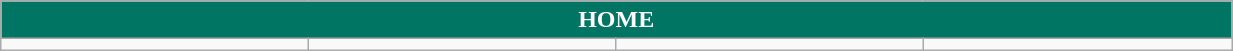<table class="wikitable collapsible collapsed" style="width:65%">
<tr>
<th colspan=10 ! style="color:#FFFFFF; background:#007564">HOME</th>
</tr>
<tr>
<td></td>
<td></td>
<td></td>
<td></td>
</tr>
</table>
